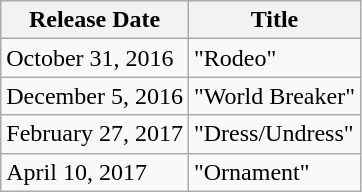<table class="wikitable">
<tr>
<th>Release Date</th>
<th>Title</th>
</tr>
<tr>
<td>October 31, 2016</td>
<td>"Rodeo"</td>
</tr>
<tr>
<td>December 5, 2016</td>
<td>"World Breaker"</td>
</tr>
<tr>
<td>February 27, 2017</td>
<td>"Dress/Undress"</td>
</tr>
<tr>
<td>April 10, 2017</td>
<td>"Ornament"</td>
</tr>
</table>
